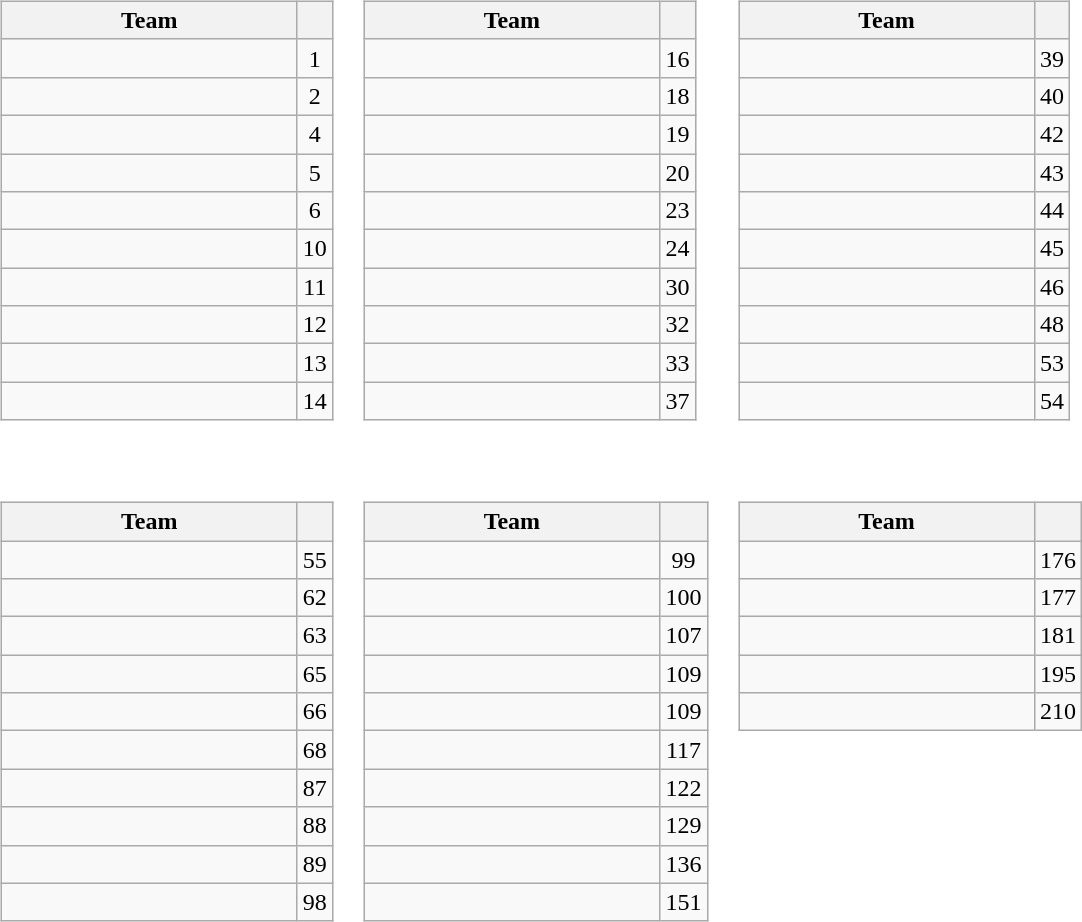<table>
<tr style="vertical-align:top">
<td><br><table class="wikitable">
<tr>
<th width="190">Team</th>
<th></th>
</tr>
<tr>
<td><strong> </strong></td>
<td style="text-align:center">1</td>
</tr>
<tr>
<td><strong> </strong></td>
<td style="text-align:center">2</td>
</tr>
<tr>
<td><strong> </strong></td>
<td style="text-align:center">4</td>
</tr>
<tr>
<td><strong> </strong></td>
<td style="text-align:center">5</td>
</tr>
<tr>
<td><strong> </strong></td>
<td style="text-align:center">6</td>
</tr>
<tr>
<td></td>
<td style="text-align:center">10</td>
</tr>
<tr>
<td><strong> </strong></td>
<td style="text-align:center">11</td>
</tr>
<tr>
<td><strong> </strong></td>
<td style="text-align:center">12</td>
</tr>
<tr>
<td><strong> </strong></td>
<td style="text-align:center">13</td>
</tr>
<tr>
<td><strong> </strong></td>
<td style="text-align:center">14</td>
</tr>
</table>
</td>
<td><br><table class="wikitable">
<tr>
<th width="190">Team</th>
<th></th>
</tr>
<tr>
<td><strong> </strong></td>
<td style="text-align:center">16</td>
</tr>
<tr>
<td><strong> </strong></td>
<td style="text-align:center">18</td>
</tr>
<tr>
<td><strong> </strong></td>
<td style="text-align:center">19</td>
</tr>
<tr>
<td></td>
<td style="text-align:center">20</td>
</tr>
<tr>
<td></td>
<td style="text-align:center">23</td>
</tr>
<tr>
<td></td>
<td style="text-align:center">24</td>
</tr>
<tr>
<td><strong> </strong></td>
<td style="text-align:center">30</td>
</tr>
<tr>
<td></td>
<td style="text-align:center">32</td>
</tr>
<tr>
<td></td>
<td style="text-align:center">33</td>
</tr>
<tr>
<td></td>
<td style="text-align:center">37</td>
</tr>
</table>
</td>
<td><br><table class="wikitable">
<tr>
<th width="190">Team</th>
<th></th>
</tr>
<tr>
<td></td>
<td style="text-align:center">39</td>
</tr>
<tr>
<td></td>
<td style="text-align:center">40</td>
</tr>
<tr>
<td></td>
<td style="text-align:center">42</td>
</tr>
<tr>
<td></td>
<td style="text-align:center">43</td>
</tr>
<tr>
<td></td>
<td style="text-align:center">44</td>
</tr>
<tr>
<td></td>
<td style="text-align:center">45</td>
</tr>
<tr>
<td></td>
<td style="text-align:center">46</td>
</tr>
<tr>
<td></td>
<td style="text-align:center">48</td>
</tr>
<tr>
<td></td>
<td style="text-align:center">53</td>
</tr>
<tr>
<td></td>
<td style="text-align:center">54</td>
</tr>
</table>
</td>
</tr>
<tr style="vertical-align:top">
<td><br><table class="wikitable">
<tr>
<th width="190">Team</th>
<th></th>
</tr>
<tr>
<td></td>
<td style="text-align:center">55</td>
</tr>
<tr>
<td></td>
<td style="text-align:center">62</td>
</tr>
<tr>
<td></td>
<td style="text-align:center">63</td>
</tr>
<tr>
<td></td>
<td style="text-align:center">65</td>
</tr>
<tr>
<td></td>
<td style="text-align:center">66</td>
</tr>
<tr>
<td></td>
<td style="text-align:center">68</td>
</tr>
<tr>
<td></td>
<td style="text-align:center">87</td>
</tr>
<tr>
<td></td>
<td style="text-align:center">88</td>
</tr>
<tr>
<td></td>
<td style="text-align:center">89</td>
</tr>
<tr>
<td></td>
<td style="text-align:center">98</td>
</tr>
</table>
</td>
<td><br><table class="wikitable">
<tr>
<th width="190">Team</th>
<th></th>
</tr>
<tr>
<td></td>
<td style="text-align:center">99</td>
</tr>
<tr>
<td></td>
<td style="text-align:center">100</td>
</tr>
<tr>
<td></td>
<td style="text-align:center">107</td>
</tr>
<tr>
<td></td>
<td style="text-align:center">109</td>
</tr>
<tr>
<td></td>
<td style="text-align:center">109</td>
</tr>
<tr>
<td></td>
<td style="text-align:center">117</td>
</tr>
<tr>
<td></td>
<td style="text-align:center">122</td>
</tr>
<tr>
<td></td>
<td style="text-align:center">129</td>
</tr>
<tr>
<td></td>
<td style="text-align:center">136</td>
</tr>
<tr>
<td></td>
<td style="text-align:center">151</td>
</tr>
</table>
</td>
<td><br><table class="wikitable">
<tr>
<th width="190">Team</th>
<th></th>
</tr>
<tr>
<td></td>
<td style="text-align:center">176</td>
</tr>
<tr>
<td></td>
<td style="text-align:center">177</td>
</tr>
<tr>
<td></td>
<td style="text-align:center">181</td>
</tr>
<tr>
<td></td>
<td style="text-align:center">195</td>
</tr>
<tr>
<td></td>
<td style="text-align:center">210</td>
</tr>
</table>
</td>
</tr>
</table>
